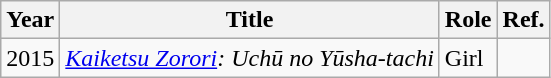<table class="wikitable sortable plainrowheaders">
<tr>
<th scope="col">Year</th>
<th scope="col">Title</th>
<th scope="col">Role</th>
<th scope="col" class="unsortable">Ref.</th>
</tr>
<tr>
<td>2015</td>
<td><em><a href='#'>Kaiketsu Zorori</a>: Uchū no Yūsha-tachi</em></td>
<td>Girl</td>
<td></td>
</tr>
</table>
